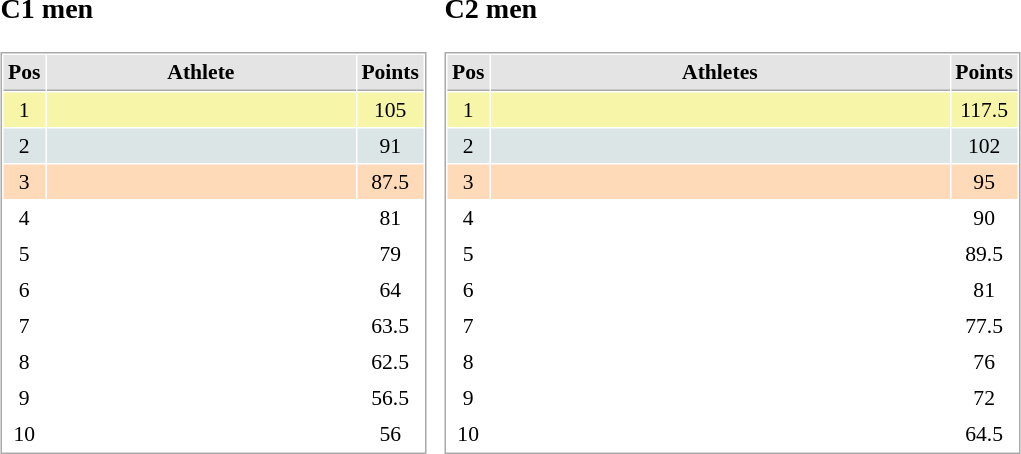<table border="0" cellspacing="10">
<tr>
<td><br><h3>C1 men</h3><table cellspacing="1" cellpadding="3" style="border:1px solid #AAAAAA;font-size:90%">
<tr bgcolor="#E4E4E4">
<th style="border-bottom:1px solid #AAAAAA" width=10>Pos</th>
<th style="border-bottom:1px solid #AAAAAA" width=200>Athlete</th>
<th style="border-bottom:1px solid #AAAAAA" width=20>Points</th>
</tr>
<tr align="center"  bgcolor="#F7F6A8">
<td>1</td>
<td align="left"></td>
<td>105</td>
</tr>
<tr align="center"  bgcolor="#DCE5E5">
<td>2</td>
<td align="left"></td>
<td>91</td>
</tr>
<tr align="center" bgcolor="#FFDAB9">
<td>3</td>
<td align="left"></td>
<td>87.5</td>
</tr>
<tr align="center">
<td>4</td>
<td align="left"></td>
<td>81</td>
</tr>
<tr align="center">
<td>5</td>
<td align="left"></td>
<td>79</td>
</tr>
<tr align="center">
<td>6</td>
<td align="left"></td>
<td>64</td>
</tr>
<tr align="center">
<td>7</td>
<td align="left"></td>
<td>63.5</td>
</tr>
<tr align="center">
<td>8</td>
<td align="left"></td>
<td>62.5</td>
</tr>
<tr align="center">
<td>9</td>
<td align="left"></td>
<td>56.5</td>
</tr>
<tr align="center">
<td>10</td>
<td align="left"></td>
<td>56</td>
</tr>
</table>
</td>
<td><br><h3>C2 men</h3><table cellspacing="1" cellpadding="3" style="border:1px solid #AAAAAA;font-size:90%">
<tr bgcolor="#E4E4E4">
<th style="border-bottom:1px solid #AAAAAA" width=10>Pos</th>
<th style="border-bottom:1px solid #AAAAAA" width=300>Athletes</th>
<th style="border-bottom:1px solid #AAAAAA" width=20>Points</th>
</tr>
<tr align="center"  bgcolor="#F7F6A8">
<td>1</td>
<td align="left"></td>
<td>117.5</td>
</tr>
<tr align="center"  bgcolor="#DCE5E5">
<td>2</td>
<td align="left"></td>
<td>102</td>
</tr>
<tr align="center" bgcolor="#FFDAB9">
<td>3</td>
<td align="left"></td>
<td>95</td>
</tr>
<tr align="center">
<td>4</td>
<td align="left"></td>
<td>90</td>
</tr>
<tr align="center">
<td>5</td>
<td align="left"></td>
<td>89.5</td>
</tr>
<tr align="center">
<td>6</td>
<td align="left"></td>
<td>81</td>
</tr>
<tr align="center">
<td>7</td>
<td align="left"></td>
<td>77.5</td>
</tr>
<tr align="center">
<td>8</td>
<td align="left"></td>
<td>76</td>
</tr>
<tr align="center">
<td>9</td>
<td align="left"></td>
<td>72</td>
</tr>
<tr align="center">
<td>10</td>
<td align="left"></td>
<td>64.5</td>
</tr>
</table>
</td>
</tr>
</table>
